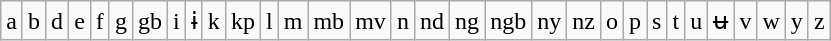<table class="wikitable">
<tr>
<td>a</td>
<td>b</td>
<td>d</td>
<td>e</td>
<td>f</td>
<td>g</td>
<td>gb</td>
<td>i</td>
<td>ɨ</td>
<td>k</td>
<td>kp</td>
<td>l</td>
<td>m</td>
<td>mb</td>
<td>mv</td>
<td>n</td>
<td>nd</td>
<td>ng</td>
<td>ngb</td>
<td>ny</td>
<td>nz</td>
<td>o</td>
<td>p</td>
<td>s</td>
<td>t</td>
<td>u</td>
<td>ʉ</td>
<td>v</td>
<td>w</td>
<td>y</td>
<td>z</td>
</tr>
</table>
